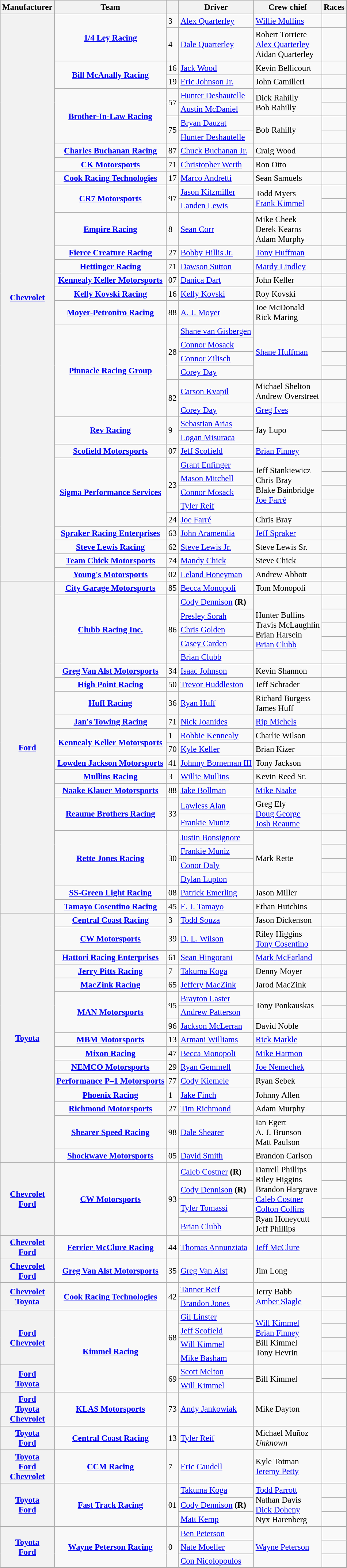<table class="wikitable" style="font-size: 95%;">
<tr>
<th>Manufacturer</th>
<th>Team</th>
<th></th>
<th>Driver</th>
<th>Crew chief</th>
<th>Races</th>
</tr>
<tr>
<th rowspan=37><a href='#'>Chevrolet</a></th>
<td rowspan=2 style="text-align:center;"><strong><a href='#'>1/4 Ley Racing</a></strong></td>
<td>3</td>
<td><a href='#'>Alex Quarterley</a></td>
<td><a href='#'>Willie Mullins</a></td>
<td></td>
</tr>
<tr>
<td>4</td>
<td><a href='#'>Dale Quarterley</a></td>
<td>Robert Torriere <small></small> <br> <a href='#'>Alex Quarterley</a> <small></small> <br> Aidan Quarterley <small></small></td>
<td></td>
</tr>
<tr>
<td rowspan="2" style="text-align:center;"><strong><a href='#'>Bill McAnally Racing</a></strong></td>
<td>16</td>
<td><a href='#'>Jack Wood</a></td>
<td>Kevin Bellicourt</td>
<td></td>
</tr>
<tr>
<td>19</td>
<td><a href='#'>Eric Johnson Jr.</a></td>
<td>John Camilleri</td>
<td></td>
</tr>
<tr>
<td rowspan=4 style="text-align:center;"><strong><a href='#'>Brother-In-Law Racing</a></strong></td>
<td rowspan=2>57</td>
<td><a href='#'>Hunter Deshautelle</a></td>
<td rowspan=2>Dick Rahilly <small></small> <br> Bob Rahilly <small></small></td>
<td></td>
</tr>
<tr>
<td><a href='#'>Austin McDaniel</a></td>
<td></td>
</tr>
<tr>
<td rowspan=2>75</td>
<td><a href='#'>Bryan Dauzat</a></td>
<td rowspan=2>Bob Rahilly</td>
<td></td>
</tr>
<tr>
<td><a href='#'>Hunter Deshautelle</a></td>
<td></td>
</tr>
<tr>
<td style="text-align:center;"><strong><a href='#'>Charles Buchanan Racing</a></strong></td>
<td>87</td>
<td><a href='#'>Chuck Buchanan Jr.</a></td>
<td>Craig Wood</td>
<td></td>
</tr>
<tr>
<td style="text-align:center;"><strong><a href='#'>CK Motorsports</a></strong></td>
<td>71</td>
<td><a href='#'>Christopher Werth</a></td>
<td>Ron Otto</td>
<td></td>
</tr>
<tr>
<td style="text-align:center;"><strong><a href='#'>Cook Racing Technologies</a></strong></td>
<td>17</td>
<td><a href='#'>Marco Andretti</a></td>
<td>Sean Samuels</td>
<td></td>
</tr>
<tr>
<td rowspan=2 style="text-align:center;"><strong><a href='#'>CR7 Motorsports</a></strong></td>
<td rowspan=2>97</td>
<td><a href='#'>Jason Kitzmiller</a></td>
<td rowspan=2>Todd Myers <small></small> <br> <a href='#'>Frank Kimmel</a> <small></small></td>
<td></td>
</tr>
<tr>
<td><a href='#'>Landen Lewis</a></td>
<td></td>
</tr>
<tr>
<td style="text-align:center;"><strong><a href='#'>Empire Racing</a></strong></td>
<td>8</td>
<td><a href='#'>Sean Corr</a></td>
<td>Mike Cheek <small></small> <br> Derek Kearns <small></small> <br> Adam Murphy <small></small></td>
<td></td>
</tr>
<tr>
<td style="text-align:center;"><strong><a href='#'>Fierce Creature Racing</a></strong></td>
<td>27</td>
<td><a href='#'>Bobby Hillis Jr.</a></td>
<td><a href='#'>Tony Huffman</a></td>
<td></td>
</tr>
<tr>
<td style="text-align:center;"><strong><a href='#'>Hettinger Racing</a></strong></td>
<td>71</td>
<td><a href='#'>Dawson Sutton</a></td>
<td><a href='#'>Mardy Lindley</a></td>
<td></td>
</tr>
<tr>
<td style="text-align:center;"><strong><a href='#'>Kennealy Keller Motorsports</a></strong></td>
<td>07</td>
<td><a href='#'>Danica Dart</a></td>
<td>John Keller</td>
<td></td>
</tr>
<tr>
<td style="text-align:center;"><strong><a href='#'>Kelly Kovski Racing</a></strong></td>
<td>16</td>
<td><a href='#'>Kelly Kovski</a></td>
<td>Roy Kovski</td>
<td></td>
</tr>
<tr>
<td style="text-align:center;"><strong><a href='#'>Moyer-Petroniro Racing</a></strong></td>
<td>88</td>
<td><a href='#'>A. J. Moyer</a></td>
<td>Joe McDonald <small></small> <br> Rick Maring <small></small></td>
<td></td>
</tr>
<tr>
<td rowspan="6" style="text-align:center;"><strong><a href='#'>Pinnacle Racing Group</a></strong></td>
<td rowspan="4">28</td>
<td><a href='#'>Shane van Gisbergen</a></td>
<td rowspan=4><a href='#'>Shane Huffman</a></td>
<td></td>
</tr>
<tr>
<td><a href='#'>Connor Mosack</a></td>
<td></td>
</tr>
<tr>
<td><a href='#'>Connor Zilisch</a></td>
<td></td>
</tr>
<tr>
<td><a href='#'>Corey Day</a></td>
<td></td>
</tr>
<tr>
<td rowspan="2">82</td>
<td><a href='#'>Carson Kvapil</a></td>
<td>Michael Shelton <small></small> <br> Andrew Overstreet <small></small></td>
<td></td>
</tr>
<tr>
<td><a href='#'>Corey Day</a></td>
<td><a href='#'>Greg Ives</a> <small></small></td>
<td></td>
</tr>
<tr>
<td rowspan=2 style="text-align:center;"><strong><a href='#'>Rev Racing</a></strong></td>
<td rowspan=2>9</td>
<td><a href='#'>Sebastian Arias</a></td>
<td rowspan=2>Jay Lupo</td>
<td></td>
</tr>
<tr>
<td><a href='#'>Logan Misuraca</a></td>
<td></td>
</tr>
<tr>
<td style="text-align:center;"><strong><a href='#'>Scofield Motorsports</a></strong></td>
<td>07</td>
<td><a href='#'>Jeff Scofield</a></td>
<td><a href='#'>Brian Finney</a></td>
<td></td>
</tr>
<tr>
<td rowspan="5" style="text-align:center;"><strong><a href='#'>Sigma Performance Services</a></strong></td>
<td rowspan="4">23</td>
<td><a href='#'>Grant Enfinger</a></td>
<td rowspan=4>Jeff Stankiewicz <small></small> <br> Chris Bray <small></small> <br> Blake Bainbridge <small></small> <br> <a href='#'>Joe Farré</a> <small></small></td>
<td></td>
</tr>
<tr>
<td><a href='#'>Mason Mitchell</a></td>
<td></td>
</tr>
<tr>
<td><a href='#'>Connor Mosack</a></td>
<td></td>
</tr>
<tr>
<td><a href='#'>Tyler Reif</a></td>
<td></td>
</tr>
<tr>
<td>24</td>
<td><a href='#'>Joe Farré</a></td>
<td>Chris Bray</td>
<td></td>
</tr>
<tr>
<td style="text-align:center;"><strong><a href='#'>Spraker Racing Enterprises</a></strong></td>
<td>63</td>
<td><a href='#'>John Aramendia</a></td>
<td><a href='#'>Jeff Spraker</a></td>
<td></td>
</tr>
<tr>
<td style="text-align:center;"><strong><a href='#'>Steve Lewis Racing</a></strong></td>
<td>62</td>
<td><a href='#'>Steve Lewis Jr.</a></td>
<td>Steve Lewis Sr.</td>
<td></td>
</tr>
<tr>
<td style="text-align:center;"><strong><a href='#'>Team Chick Motorsports</a></strong></td>
<td>74</td>
<td><a href='#'>Mandy Chick</a></td>
<td>Steve Chick</td>
<td></td>
</tr>
<tr>
<td style="text-align:center;"><strong><a href='#'>Young's Motorsports</a></strong></td>
<td>02</td>
<td><a href='#'>Leland Honeyman</a></td>
<td>Andrew Abbott</td>
<td></td>
</tr>
<tr>
<th rowspan="23"><a href='#'>Ford</a></th>
<td style="text-align:center;"><strong><a href='#'>City Garage Motorsports</a></strong></td>
<td>85</td>
<td><a href='#'>Becca Monopoli</a></td>
<td>Tom Monopoli</td>
<td></td>
</tr>
<tr>
<td rowspan=5 style="text-align:center;"><strong><a href='#'>Clubb Racing Inc.</a></strong></td>
<td rowspan=5>86</td>
<td><a href='#'>Cody Dennison</a> <strong>(R)</strong></td>
<td rowspan=5>Hunter Bullins <small></small> <br> Travis McLaughlin <small></small> <br> Brian Harsein <small></small> <br> <a href='#'>Brian Clubb</a> <small></small></td>
<td></td>
</tr>
<tr>
<td><a href='#'>Presley Sorah</a></td>
<td></td>
</tr>
<tr>
<td><a href='#'>Chris Golden</a></td>
<td></td>
</tr>
<tr>
<td><a href='#'>Casey Carden</a></td>
<td></td>
</tr>
<tr>
<td><a href='#'>Brian Clubb</a></td>
<td></td>
</tr>
<tr>
<td style="text-align:center;"><strong><a href='#'>Greg Van Alst Motorsports</a></strong></td>
<td>34</td>
<td><a href='#'>Isaac Johnson</a></td>
<td>Kevin Shannon</td>
<td></td>
</tr>
<tr>
<td style="text-align:center;"><strong><a href='#'>High Point Racing</a></strong></td>
<td>50</td>
<td><a href='#'>Trevor Huddleston</a></td>
<td>Jeff Schrader</td>
<td></td>
</tr>
<tr>
<td style="text-align:center;"><strong><a href='#'>Huff Racing</a></strong></td>
<td>36</td>
<td><a href='#'>Ryan Huff</a></td>
<td>Richard Burgess <small></small> <br> James Huff <small></small></td>
<td></td>
</tr>
<tr>
<td style="text-align:center;"><strong><a href='#'>Jan's Towing Racing</a></strong></td>
<td>71</td>
<td><a href='#'>Nick Joanides</a></td>
<td><a href='#'>Rip Michels</a></td>
<td></td>
</tr>
<tr>
<td rowspan=2 style="text-align:center;"><strong><a href='#'>Kennealy Keller Motorsports</a></strong></td>
<td>1</td>
<td><a href='#'>Robbie Kennealy</a></td>
<td>Charlie Wilson</td>
<td></td>
</tr>
<tr>
<td>70</td>
<td><a href='#'>Kyle Keller</a></td>
<td>Brian Kizer</td>
<td></td>
</tr>
<tr>
<td style="text-align:center;"><strong><a href='#'>Lowden Jackson Motorsports</a></strong></td>
<td>41</td>
<td><a href='#'>Johnny Borneman III</a></td>
<td>Tony Jackson</td>
<td></td>
</tr>
<tr>
<td style="text-align:center;"><strong><a href='#'>Mullins Racing</a></strong></td>
<td>3</td>
<td><a href='#'>Willie Mullins</a></td>
<td>Kevin Reed Sr.</td>
<td></td>
</tr>
<tr>
<td style="text-align:center;"><strong><a href='#'>Naake Klauer Motorsports</a></strong></td>
<td>88</td>
<td><a href='#'>Jake Bollman</a></td>
<td><a href='#'>Mike Naake</a></td>
<td></td>
</tr>
<tr>
<td rowspan=2 style="text-align:center;"><strong><a href='#'>Reaume Brothers Racing</a></strong></td>
<td rowspan=2>33</td>
<td><a href='#'>Lawless Alan</a></td>
<td rowspan=2>Greg Ely <small></small> <br> <a href='#'>Doug George</a> <small></small> <br> <a href='#'>Josh Reaume</a> <small></small></td>
<td></td>
</tr>
<tr>
<td><a href='#'>Frankie Muniz</a></td>
<td></td>
</tr>
<tr>
<td rowspan="4" style="text-align:center;"><strong><a href='#'>Rette Jones Racing</a></strong></td>
<td rowspan="4">30</td>
<td><a href='#'>Justin Bonsignore</a></td>
<td rowspan="4">Mark Rette</td>
<td></td>
</tr>
<tr>
<td><a href='#'>Frankie Muniz</a></td>
<td></td>
</tr>
<tr>
<td><a href='#'>Conor Daly</a></td>
<td></td>
</tr>
<tr>
<td><a href='#'>Dylan Lupton</a></td>
<td></td>
</tr>
<tr>
<td style="text-align:center;"><strong><a href='#'>SS-Green Light Racing</a></strong></td>
<td>08</td>
<td><a href='#'>Patrick Emerling</a></td>
<td>Jason Miller</td>
<td></td>
</tr>
<tr>
<td style="text-align:center;"><strong><a href='#'>Tamayo Cosentino Racing</a></strong></td>
<td>45</td>
<td><a href='#'>E. J. Tamayo</a></td>
<td>Ethan Hutchins</td>
<td></td>
</tr>
<tr>
<th rowspan=16><a href='#'>Toyota</a></th>
<td style="text-align:center;"><strong><a href='#'>Central Coast Racing</a></strong></td>
<td>3</td>
<td><a href='#'>Todd Souza</a></td>
<td>Jason Dickenson</td>
<td></td>
</tr>
<tr>
<td style="text-align:center;"><strong><a href='#'>CW Motorsports</a></strong></td>
<td>39</td>
<td><a href='#'>D. L. Wilson</a></td>
<td>Riley Higgins <small></small> <br> <a href='#'>Tony Cosentino</a> <small></small></td>
<td></td>
</tr>
<tr>
<td style="text-align:center;"><strong><a href='#'>Hattori Racing Enterprises</a></strong></td>
<td>61</td>
<td><a href='#'>Sean Hingorani</a></td>
<td><a href='#'>Mark McFarland</a></td>
<td></td>
</tr>
<tr>
<td style="text-align:center;"><strong><a href='#'>Jerry Pitts Racing</a></strong></td>
<td>7</td>
<td><a href='#'>Takuma Koga</a></td>
<td>Denny Moyer</td>
<td></td>
</tr>
<tr>
<td style="text-align:center;"><strong><a href='#'>MacZink Racing</a></strong></td>
<td>65</td>
<td><a href='#'>Jeffery MacZink</a></td>
<td>Jarod MacZink</td>
<td></td>
</tr>
<tr>
<td rowspan=3 style="text-align:center;"><strong><a href='#'>MAN Motorsports</a></strong></td>
<td rowspan=2>95</td>
<td><a href='#'>Brayton Laster</a></td>
<td rowspan=2>Tony Ponkauskas</td>
<td></td>
</tr>
<tr>
<td><a href='#'>Andrew Patterson</a></td>
<td></td>
</tr>
<tr>
<td>96</td>
<td><a href='#'>Jackson McLerran</a></td>
<td>David Noble</td>
<td></td>
</tr>
<tr>
<td style="text-align:center;"><strong><a href='#'>MBM Motorsports</a></strong></td>
<td>13</td>
<td><a href='#'>Armani Williams</a></td>
<td><a href='#'>Rick Markle</a></td>
<td></td>
</tr>
<tr>
<td style="text-align:center;"><strong><a href='#'>Mixon Racing</a></strong></td>
<td>47</td>
<td><a href='#'>Becca Monopoli</a></td>
<td><a href='#'>Mike Harmon</a></td>
<td></td>
</tr>
<tr>
<td style="text-align:center;"><strong><a href='#'>NEMCO Motorsports</a></strong></td>
<td>29</td>
<td><a href='#'>Ryan Gemmell</a></td>
<td><a href='#'>Joe Nemechek</a></td>
<td></td>
</tr>
<tr>
<td style="text-align:center;"><strong><a href='#'>Performance P–1 Motorsports</a></strong></td>
<td>77</td>
<td><a href='#'>Cody Kiemele</a></td>
<td>Ryan Sebek</td>
<td></td>
</tr>
<tr>
<td style="text-align:center;"><strong><a href='#'>Phoenix Racing</a></strong></td>
<td>1</td>
<td><a href='#'>Jake Finch</a></td>
<td>Johnny Allen</td>
<td></td>
</tr>
<tr>
<td style="text-align:center;"><strong><a href='#'>Richmond Motorsports</a></strong></td>
<td>27</td>
<td><a href='#'>Tim Richmond</a></td>
<td>Adam Murphy</td>
<td></td>
</tr>
<tr>
<td style="text-align:center;"><strong><a href='#'>Shearer Speed Racing</a></strong></td>
<td>98</td>
<td><a href='#'>Dale Shearer</a></td>
<td>Ian Egert <small></small> <br> A. J. Brunson <small></small> <br> Matt Paulson <small></small></td>
<td></td>
</tr>
<tr>
<td style="text-align:center;"><strong><a href='#'>Shockwave Motorsports</a></strong></td>
<td>05</td>
<td><a href='#'>David Smith</a></td>
<td>Brandon Carlson</td>
<td></td>
</tr>
<tr>
<th rowspan="4"><a href='#'>Chevrolet</a> <small></small> <br> <a href='#'>Ford</a> <small></small></th>
<td rowspan="4" style="text-align:center;"><strong><a href='#'>CW Motorsports</a></strong></td>
<td rowspan="4">93</td>
<td><a href='#'>Caleb Costner</a> <strong>(R)</strong></td>
<td rowspan="4">Darrell Phillips <small></small> <br> Riley Higgins <small></small> <br> Brandon Hargrave <small></small> <br> <a href='#'>Caleb Costner</a> <small></small> <br> <a href='#'>Colton Collins</a> <small></small> <br> Ryan Honeycutt <small></small> <br> Jeff Phillips <small></small></td>
<td></td>
</tr>
<tr>
<td><a href='#'>Cody Dennison</a> <strong>(R)</strong></td>
<td></td>
</tr>
<tr>
<td><a href='#'>Tyler Tomassi</a></td>
<td></td>
</tr>
<tr>
<td><a href='#'>Brian Clubb</a></td>
<td></td>
</tr>
<tr>
<th><a href='#'>Chevrolet</a> <small></small> <br> <a href='#'>Ford</a> <small></small></th>
<td style="text-align:center;"><strong><a href='#'>Ferrier McClure Racing</a></strong></td>
<td>44</td>
<td><a href='#'>Thomas Annunziata</a></td>
<td><a href='#'>Jeff McClure</a></td>
<td></td>
</tr>
<tr>
<th><a href='#'>Chevrolet</a> <small></small> <br> <a href='#'>Ford</a> <small></small></th>
<td style="text-align:center;"><strong><a href='#'>Greg Van Alst Motorsports</a></strong></td>
<td>35</td>
<td><a href='#'>Greg Van Alst</a></td>
<td>Jim Long</td>
<td></td>
</tr>
<tr>
<th rowspan=2><a href='#'>Chevrolet</a> <small></small> <br> <a href='#'>Toyota</a> <small></small></th>
<td rowspan=2 style="text-align:center;"><strong><a href='#'>Cook Racing Technologies</a></strong></td>
<td rowspan=2>42</td>
<td><a href='#'>Tanner Reif</a></td>
<td rowspan=2>Jerry Babb <small></small> <br> <a href='#'>Amber Slagle</a> <small></small></td>
<td></td>
</tr>
<tr>
<td><a href='#'>Brandon Jones</a></td>
<td></td>
</tr>
<tr>
<th rowspan=4><a href='#'>Ford</a> <small></small> <br> <a href='#'>Chevrolet</a> <small></small></th>
<td rowspan=6 style="text-align:center;"><strong><a href='#'>Kimmel Racing</a></strong></td>
<td rowspan=4>68</td>
<td><a href='#'>Gil Linster</a></td>
<td rowspan=4><a href='#'>Will Kimmel</a> <small></small> <br><a href='#'>Brian Finney</a> <small></small> <br>Bill Kimmel <small></small> <br> Tony Hevrin <small></small></td>
<td></td>
</tr>
<tr>
<td><a href='#'>Jeff Scofield</a></td>
<td></td>
</tr>
<tr>
<td><a href='#'>Will Kimmel</a></td>
<td></td>
</tr>
<tr>
<td><a href='#'>Mike Basham</a></td>
<td></td>
</tr>
<tr>
<th rowspan=2><a href='#'>Ford</a> <small></small> <br> <a href='#'>Toyota</a> <small></small></th>
<td rowspan=2>69</td>
<td><a href='#'>Scott Melton</a></td>
<td rowspan=2>Bill Kimmel</td>
<td></td>
</tr>
<tr>
<td><a href='#'>Will Kimmel</a></td>
<td></td>
</tr>
<tr>
<th><a href='#'>Ford</a> <small></small> <br> <a href='#'>Toyota</a> <small></small> <br> <a href='#'>Chevrolet</a> <small></small></th>
<td style="text-align:center;"><strong><a href='#'>KLAS Motorsports</a></strong></td>
<td>73</td>
<td><a href='#'>Andy Jankowiak</a></td>
<td>Mike Dayton</td>
<td></td>
</tr>
<tr>
<th><a href='#'>Toyota</a> <small></small> <br> <a href='#'>Ford</a> <small></small></th>
<td style="text-align:center;"><strong><a href='#'>Central Coast Racing</a></strong></td>
<td>13</td>
<td><a href='#'>Tyler Reif</a></td>
<td>Michael Muñoz <small></small> <br> <em>Unknown</em> <small></small></td>
<td></td>
</tr>
<tr>
<th><a href='#'>Toyota</a> <small></small> <br> <a href='#'>Ford</a> <small></small> <br> <a href='#'>Chevrolet</a> <small></small></th>
<td style="text-align:center;"><strong><a href='#'>CCM Racing</a></strong></td>
<td>7</td>
<td><a href='#'>Eric Caudell</a></td>
<td>Kyle Totman <small></small> <br> <a href='#'>Jeremy Petty</a> <small></small></td>
<td></td>
</tr>
<tr>
<th rowspan=3><a href='#'>Toyota</a> <small></small> <br> <a href='#'>Ford</a> <small></small></th>
<td rowspan=3 style="text-align:center;"><strong><a href='#'>Fast Track Racing</a></strong></td>
<td rowspan=3>01</td>
<td><a href='#'>Takuma Koga</a></td>
<td rowspan=3><a href='#'>Todd Parrott</a> <small></small> <br> Nathan Davis <small></small> <br> <a href='#'>Dick Doheny</a> <small></small> <br> Nyx Harenberg <small></small></td>
<td></td>
</tr>
<tr>
<td><a href='#'>Cody Dennison</a> <strong>(R)</strong></td>
<td></td>
</tr>
<tr>
<td><a href='#'>Matt Kemp</a></td>
<td></td>
</tr>
<tr>
<th rowspan=3><a href='#'>Toyota</a> <small></small> <br> <a href='#'>Ford</a> <small></small></th>
<td rowspan=3 style="text-align:center;"><strong><a href='#'>Wayne Peterson Racing</a></strong></td>
<td rowspan=3>0</td>
<td><a href='#'>Ben Peterson</a></td>
<td rowspan=3><a href='#'>Wayne Peterson</a></td>
<td></td>
</tr>
<tr>
<td><a href='#'>Nate Moeller</a></td>
<td></td>
</tr>
<tr>
<td><a href='#'>Con Nicolopoulos</a></td>
<td></td>
</tr>
<tr>
</tr>
</table>
